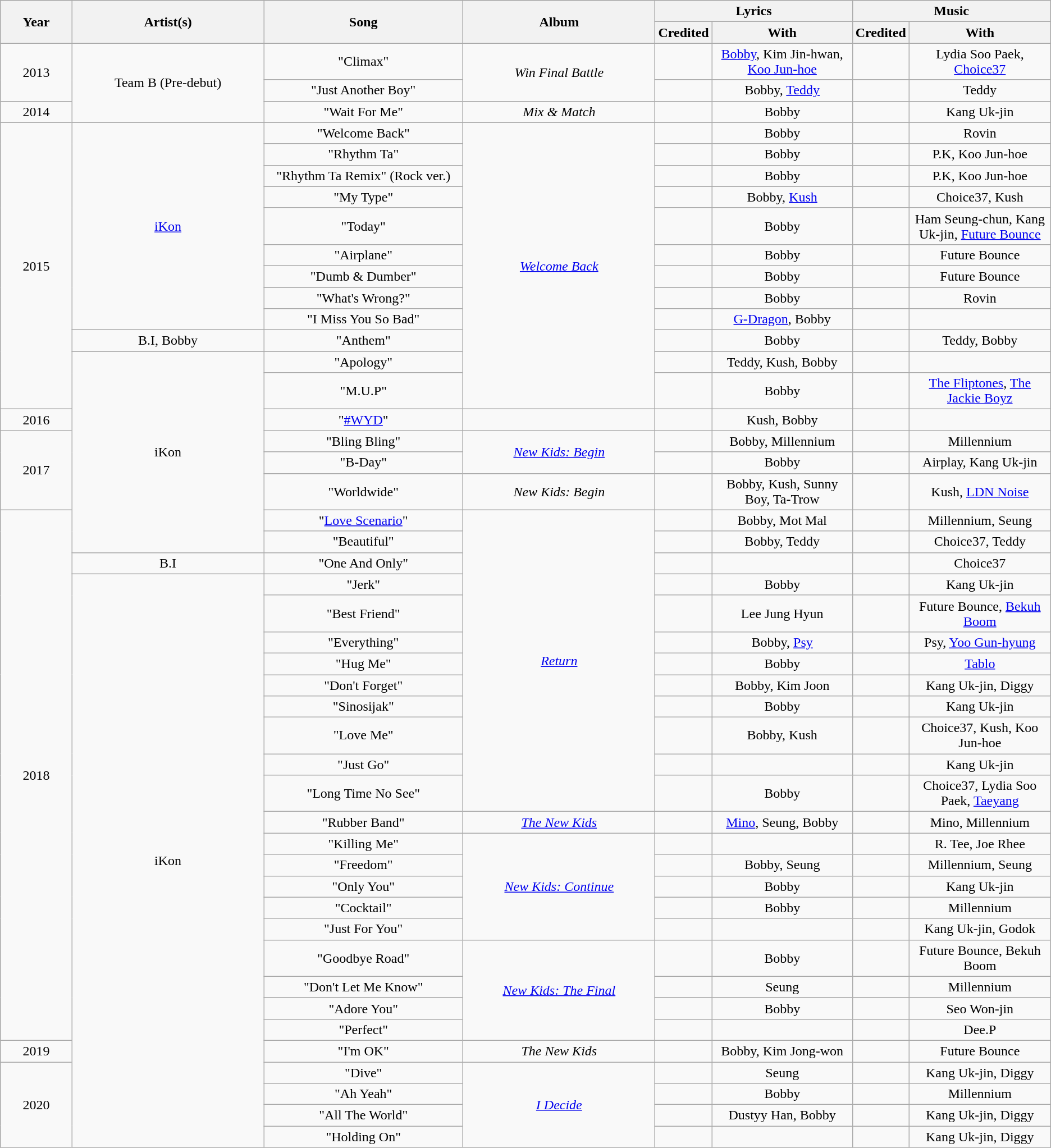<table class="wikitable" style="text-align:center;">
<tr>
<th rowspan="2" width="100px">Year</th>
<th rowspan="2" width="300px">Artist(s)</th>
<th rowspan="2" width="300px">Song</th>
<th rowspan="2" width="300px">Album</th>
<th colspan="2">Lyrics</th>
<th colspan="2">Music</th>
</tr>
<tr>
<th width="50px">Credited</th>
<th width="200px">With</th>
<th width="50px">Credited</th>
<th width="200px">With</th>
</tr>
<tr>
<td rowspan="2">2013</td>
<td rowspan="3">Team B (Pre-debut)</td>
<td>"Climax"</td>
<td rowspan="2"><em>Win Final Battle</em></td>
<td></td>
<td><a href='#'>Bobby</a>, Kim Jin-hwan, <a href='#'>Koo Jun-hoe</a></td>
<td></td>
<td>Lydia Soo Paek, <a href='#'>Choice37</a></td>
</tr>
<tr>
<td>"Just Another Boy"</td>
<td></td>
<td>Bobby, <a href='#'>Teddy</a></td>
<td></td>
<td>Teddy</td>
</tr>
<tr>
<td>2014</td>
<td>"Wait For Me"</td>
<td><em>Mix & Match</em></td>
<td></td>
<td>Bobby</td>
<td></td>
<td>Kang Uk-jin</td>
</tr>
<tr>
<td rowspan="12">2015</td>
<td rowspan="9"><a href='#'>iKon</a></td>
<td>"Welcome Back"</td>
<td rowspan="12"><em><a href='#'>Welcome Back</a></em></td>
<td></td>
<td>Bobby</td>
<td></td>
<td>Rovin</td>
</tr>
<tr>
<td>"Rhythm Ta"</td>
<td></td>
<td>Bobby</td>
<td></td>
<td>P.K, Koo Jun-hoe</td>
</tr>
<tr>
<td>"Rhythm Ta Remix" (Rock ver.)</td>
<td></td>
<td>Bobby</td>
<td></td>
<td>P.K, Koo Jun-hoe</td>
</tr>
<tr>
<td>"My Type"</td>
<td></td>
<td>Bobby, <a href='#'>Kush</a></td>
<td></td>
<td>Choice37, Kush</td>
</tr>
<tr>
<td>"Today"</td>
<td></td>
<td>Bobby</td>
<td></td>
<td>Ham Seung-chun, Kang Uk-jin, <a href='#'>Future Bounce</a></td>
</tr>
<tr>
<td>"Airplane"</td>
<td></td>
<td>Bobby</td>
<td></td>
<td>Future Bounce</td>
</tr>
<tr>
<td>"Dumb & Dumber"</td>
<td></td>
<td>Bobby</td>
<td></td>
<td>Future Bounce</td>
</tr>
<tr>
<td>"What's Wrong?"</td>
<td></td>
<td>Bobby</td>
<td></td>
<td>Rovin</td>
</tr>
<tr>
<td>"I Miss You So Bad"</td>
<td></td>
<td><a href='#'>G-Dragon</a>, Bobby</td>
<td></td>
<td></td>
</tr>
<tr>
<td>B.I, Bobby</td>
<td>"Anthem"</td>
<td></td>
<td>Bobby</td>
<td></td>
<td>Teddy, Bobby</td>
</tr>
<tr>
<td rowspan="8">iKon</td>
<td>"Apology"</td>
<td></td>
<td>Teddy, Kush, Bobby</td>
<td></td>
<td></td>
</tr>
<tr>
<td>"M.U.P"</td>
<td></td>
<td>Bobby</td>
<td></td>
<td><a href='#'>The Fliptones</a>, <a href='#'>The Jackie Boyz</a></td>
</tr>
<tr>
<td>2016</td>
<td>"<a href='#'>#WYD</a>"</td>
<td></td>
<td></td>
<td>Kush, Bobby</td>
<td></td>
<td></td>
</tr>
<tr>
<td rowspan="3">2017</td>
<td>"Bling Bling"</td>
<td rowspan="2"><em><a href='#'>New Kids: Begin</a></em></td>
<td></td>
<td>Bobby, Millennium</td>
<td></td>
<td>Millennium</td>
</tr>
<tr>
<td>"B-Day"</td>
<td></td>
<td>Bobby</td>
<td></td>
<td>Airplay, Kang Uk-jin</td>
</tr>
<tr>
<td>"Worldwide"</td>
<td><em>New Kids: Begin</em><br></td>
<td></td>
<td>Bobby, Kush, Sunny Boy, Ta-Trow</td>
<td></td>
<td>Kush, <a href='#'>LDN Noise</a></td>
</tr>
<tr>
<td rowspan="22">2018</td>
<td>"<a href='#'>Love Scenario</a>"</td>
<td rowspan="12"><em><a href='#'>Return</a></em></td>
<td></td>
<td>Bobby, Mot Mal</td>
<td></td>
<td>Millennium, Seung</td>
</tr>
<tr>
<td>"Beautiful"</td>
<td></td>
<td>Bobby, Teddy</td>
<td></td>
<td>Choice37, Teddy</td>
</tr>
<tr>
<td>B.I</td>
<td>"One And Only"</td>
<td></td>
<td></td>
<td></td>
<td>Choice37</td>
</tr>
<tr>
<td rowspan="24">iKon</td>
<td>"Jerk"</td>
<td></td>
<td>Bobby</td>
<td></td>
<td>Kang Uk-jin</td>
</tr>
<tr>
<td>"Best Friend"</td>
<td></td>
<td>Lee Jung Hyun</td>
<td></td>
<td>Future Bounce, <a href='#'>Bekuh Boom</a></td>
</tr>
<tr>
<td>"Everything"</td>
<td></td>
<td>Bobby, <a href='#'>Psy</a></td>
<td></td>
<td>Psy, <a href='#'>Yoo Gun-hyung</a></td>
</tr>
<tr>
<td>"Hug Me"</td>
<td></td>
<td>Bobby</td>
<td></td>
<td><a href='#'>Tablo</a></td>
</tr>
<tr>
<td>"Don't Forget"</td>
<td></td>
<td>Bobby, Kim Joon</td>
<td></td>
<td>Kang Uk-jin, Diggy</td>
</tr>
<tr>
<td>"Sinosijak"</td>
<td></td>
<td>Bobby</td>
<td></td>
<td>Kang Uk-jin</td>
</tr>
<tr>
<td>"Love Me"</td>
<td></td>
<td>Bobby, Kush</td>
<td></td>
<td>Choice37, Kush, Koo Jun-hoe</td>
</tr>
<tr>
<td>"Just Go"</td>
<td></td>
<td></td>
<td></td>
<td>Kang Uk-jin</td>
</tr>
<tr>
<td>"Long Time No See"</td>
<td></td>
<td>Bobby</td>
<td></td>
<td>Choice37, Lydia Soo Paek, <a href='#'>Taeyang</a></td>
</tr>
<tr>
<td>"Rubber Band"</td>
<td><em><a href='#'>The New Kids</a></em></td>
<td></td>
<td><a href='#'>Mino</a>, Seung, Bobby</td>
<td></td>
<td>Mino, Millennium</td>
</tr>
<tr>
<td>"Killing Me"</td>
<td rowspan="5"><em><a href='#'>New Kids: Continue</a></em></td>
<td></td>
<td></td>
<td></td>
<td>R. Tee, Joe Rhee</td>
</tr>
<tr>
<td>"Freedom"</td>
<td></td>
<td>Bobby, Seung</td>
<td></td>
<td>Millennium, Seung</td>
</tr>
<tr>
<td>"Only You"</td>
<td></td>
<td>Bobby</td>
<td></td>
<td>Kang Uk-jin</td>
</tr>
<tr>
<td>"Cocktail"</td>
<td></td>
<td>Bobby</td>
<td></td>
<td>Millennium</td>
</tr>
<tr>
<td>"Just For You"</td>
<td></td>
<td></td>
<td></td>
<td>Kang Uk-jin, Godok</td>
</tr>
<tr>
<td>"Goodbye Road"</td>
<td rowspan="4"><em><a href='#'>New Kids: The Final</a></em></td>
<td></td>
<td>Bobby</td>
<td></td>
<td>Future Bounce, Bekuh Boom</td>
</tr>
<tr>
<td>"Don't Let Me Know"</td>
<td></td>
<td>Seung</td>
<td></td>
<td>Millennium</td>
</tr>
<tr>
<td>"Adore You"</td>
<td></td>
<td>Bobby</td>
<td></td>
<td>Seo Won-jin</td>
</tr>
<tr>
<td>"Perfect"</td>
<td></td>
<td></td>
<td></td>
<td>Dee.P</td>
</tr>
<tr>
<td>2019</td>
<td>"I'm OK"</td>
<td><em>The New Kids</em></td>
<td></td>
<td>Bobby, Kim Jong-won</td>
<td></td>
<td>Future Bounce</td>
</tr>
<tr>
<td rowspan="4">2020</td>
<td>"Dive"</td>
<td rowspan="4"><em><a href='#'>I Decide</a></em></td>
<td></td>
<td>Seung</td>
<td></td>
<td>Kang Uk-jin, Diggy</td>
</tr>
<tr>
<td>"Ah Yeah"</td>
<td></td>
<td>Bobby</td>
<td></td>
<td>Millennium</td>
</tr>
<tr>
<td>"All The World"</td>
<td></td>
<td>Dustyy Han, Bobby</td>
<td></td>
<td>Kang Uk-jin, Diggy</td>
</tr>
<tr>
<td>"Holding On"</td>
<td></td>
<td></td>
<td></td>
<td>Kang Uk-jin, Diggy</td>
</tr>
</table>
